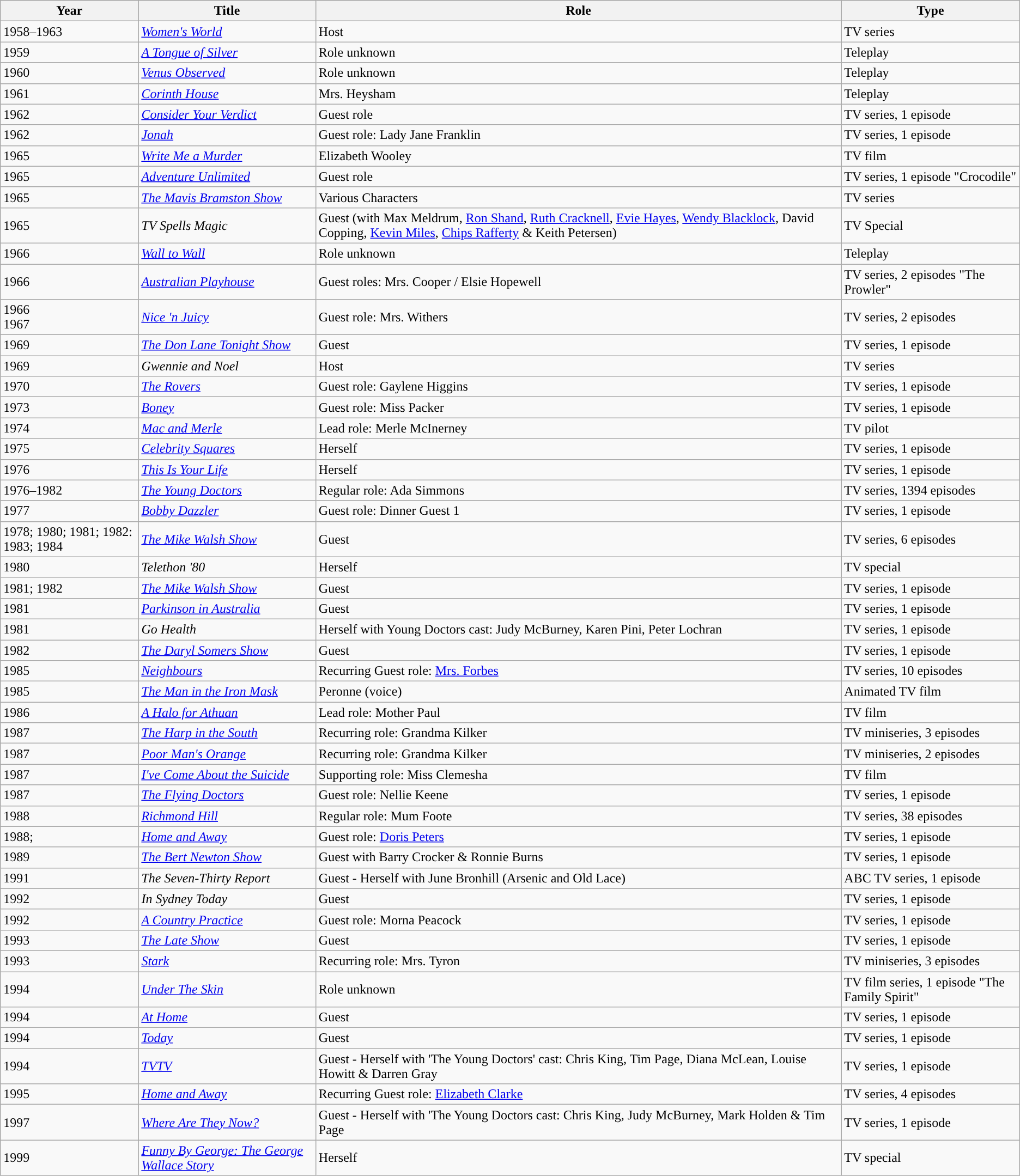<table class="wikitable">
<tr>
<th>Year</th>
<th>Title</th>
<th>Role</th>
<th>Type</th>
</tr>
<tr>
<td>1958–1963</td>
<td><em><a href='#'>Women's World</a></em></td>
<td>Host</td>
<td>TV series</td>
</tr>
<tr>
<td>1959</td>
<td><em><a href='#'>A Tongue of Silver</a></em></td>
<td>Role unknown</td>
<td>Teleplay</td>
</tr>
<tr>
<td>1960</td>
<td><em><a href='#'>Venus Observed</a></em></td>
<td>Role unknown</td>
<td>Teleplay</td>
</tr>
<tr>
<td>1961</td>
<td><em><a href='#'>Corinth House</a></em></td>
<td>Mrs. Heysham</td>
<td>Teleplay</td>
</tr>
<tr>
<td>1962</td>
<td><em><a href='#'>Consider Your Verdict</a></em></td>
<td>Guest role</td>
<td>TV series, 1 episode</td>
</tr>
<tr>
<td>1962</td>
<td><em><a href='#'>Jonah</a></em></td>
<td>Guest role: Lady Jane Franklin</td>
<td>TV series, 1 episode</td>
</tr>
<tr>
<td>1965</td>
<td><em><a href='#'>Write Me a Murder</a></em></td>
<td>Elizabeth Wooley</td>
<td>TV film</td>
</tr>
<tr>
<td>1965</td>
<td><em><a href='#'>Adventure Unlimited</a></em></td>
<td>Guest role</td>
<td>TV series, 1 episode "Crocodile"</td>
</tr>
<tr>
<td>1965</td>
<td><em><a href='#'>The Mavis Bramston Show</a></em></td>
<td>Various Characters</td>
<td>TV series</td>
</tr>
<tr>
<td>1965</td>
<td><em>TV Spells Magic</em></td>
<td>Guest (with Max Meldrum, <a href='#'>Ron Shand</a>, <a href='#'>Ruth Cracknell</a>, <a href='#'>Evie Hayes</a>, <a href='#'>Wendy Blacklock</a>, David Copping, <a href='#'>Kevin Miles</a>, <a href='#'>Chips Rafferty</a> & Keith Petersen)</td>
<td>TV Special</td>
</tr>
<tr>
<td>1966</td>
<td><em><a href='#'>Wall to Wall</a></em></td>
<td>Role unknown</td>
<td>Teleplay</td>
</tr>
<tr>
<td>1966</td>
<td><em><a href='#'>Australian Playhouse</a></em></td>
<td>Guest roles: Mrs. Cooper / Elsie Hopewell</td>
<td>TV series, 2 episodes "The Prowler"</td>
</tr>
<tr>
<td>1966<br>1967</td>
<td><em><a href='#'>Nice 'n Juicy</a></em></td>
<td>Guest role: Mrs. Withers</td>
<td>TV series, 2 episodes</td>
</tr>
<tr>
<td>1969</td>
<td><em><a href='#'>The Don Lane Tonight Show</a></em></td>
<td>Guest</td>
<td>TV series, 1 episode</td>
</tr>
<tr>
<td>1969</td>
<td><em>Gwennie and Noel</em></td>
<td>Host</td>
<td>TV series</td>
</tr>
<tr>
<td>1970</td>
<td><em><a href='#'>The Rovers</a></em></td>
<td>Guest role: Gaylene Higgins</td>
<td>TV series, 1 episode</td>
</tr>
<tr>
<td>1973</td>
<td><em><a href='#'>Boney</a></em></td>
<td>Guest role: Miss Packer</td>
<td>TV series, 1 episode</td>
</tr>
<tr>
<td>1974</td>
<td><em><a href='#'>Mac and Merle</a></em></td>
<td>Lead role: Merle McInerney</td>
<td>TV pilot</td>
</tr>
<tr>
<td>1975</td>
<td><em><a href='#'>Celebrity Squares</a></em></td>
<td>Herself</td>
<td>TV series, 1 episode</td>
</tr>
<tr>
<td>1976</td>
<td><em><a href='#'>This Is Your Life</a></em></td>
<td>Herself</td>
<td>TV series, 1 episode</td>
</tr>
<tr>
<td>1976–1982</td>
<td><em><a href='#'>The Young Doctors</a></em></td>
<td>Regular role: Ada Simmons</td>
<td>TV series, 1394 episodes</td>
</tr>
<tr>
<td>1977</td>
<td><em><a href='#'>Bobby Dazzler</a></em></td>
<td>Guest role: Dinner Guest 1</td>
<td>TV series, 1 episode</td>
</tr>
<tr>
<td>1978; 1980; 1981; 1982: 1983; 1984</td>
<td><em><a href='#'>The Mike Walsh Show</a></em></td>
<td>Guest</td>
<td>TV series, 6 episodes</td>
</tr>
<tr>
<td>1980</td>
<td><em>Telethon '80</em></td>
<td>Herself</td>
<td>TV special</td>
</tr>
<tr>
<td>1981; 1982</td>
<td><em><a href='#'>The Mike Walsh Show</a></em></td>
<td>Guest</td>
<td>TV series, 1 episode</td>
</tr>
<tr>
<td>1981</td>
<td><em><a href='#'>Parkinson in Australia</a></em></td>
<td>Guest</td>
<td>TV series, 1 episode</td>
</tr>
<tr>
<td>1981</td>
<td><em>Go Health</em></td>
<td>Herself with Young Doctors cast: Judy McBurney, Karen Pini, Peter Lochran</td>
<td>TV series, 1 episode</td>
</tr>
<tr>
<td>1982</td>
<td><em><a href='#'>The Daryl Somers Show</a></em></td>
<td>Guest</td>
<td>TV series, 1 episode</td>
</tr>
<tr>
<td>1985</td>
<td><em><a href='#'>Neighbours</a></em></td>
<td>Recurring Guest role: <a href='#'>Mrs. Forbes</a></td>
<td>TV series, 10 episodes</td>
</tr>
<tr>
<td>1985</td>
<td><em><a href='#'>The Man in the Iron Mask</a></em></td>
<td>Peronne (voice)</td>
<td>Animated TV film</td>
</tr>
<tr>
<td>1986</td>
<td><em><a href='#'>A Halo for Athuan</a></em></td>
<td>Lead role: Mother Paul</td>
<td>TV film</td>
</tr>
<tr>
<td>1987</td>
<td><em><a href='#'>The Harp in the South</a></em></td>
<td>Recurring role: Grandma Kilker</td>
<td>TV miniseries, 3 episodes</td>
</tr>
<tr>
<td>1987</td>
<td><em><a href='#'>Poor Man's Orange</a></em></td>
<td>Recurring role: Grandma Kilker</td>
<td>TV miniseries, 2 episodes</td>
</tr>
<tr>
<td>1987</td>
<td><em><a href='#'>I've Come About the Suicide</a></em></td>
<td>Supporting role: Miss Clemesha</td>
<td>TV film</td>
</tr>
<tr>
<td>1987</td>
<td><em><a href='#'>The Flying Doctors</a></em></td>
<td>Guest role: Nellie Keene</td>
<td>TV series, 1 episode</td>
</tr>
<tr>
<td>1988</td>
<td><em><a href='#'>Richmond Hill</a></em></td>
<td>Regular role: Mum Foote</td>
<td>TV series, 38 episodes</td>
</tr>
<tr>
<td>1988;</td>
<td><em><a href='#'>Home and Away</a></em></td>
<td>Guest role: <a href='#'>Doris Peters</a></td>
<td>TV series, 1 episode</td>
</tr>
<tr>
<td>1989</td>
<td><em><a href='#'>The Bert Newton Show</a></em></td>
<td>Guest with Barry Crocker & Ronnie Burns</td>
<td>TV series, 1 episode</td>
</tr>
<tr>
<td>1991</td>
<td><em>The Seven-Thirty Report</em></td>
<td>Guest - Herself with June Bronhill (Arsenic and Old Lace)</td>
<td>ABC TV series, 1 episode</td>
</tr>
<tr>
<td>1992</td>
<td><em>In Sydney Today</em></td>
<td>Guest</td>
<td>TV series, 1 episode</td>
</tr>
<tr>
<td>1992</td>
<td><em><a href='#'>A Country Practice</a></em></td>
<td>Guest role: Morna Peacock</td>
<td>TV series, 1 episode</td>
</tr>
<tr>
<td>1993</td>
<td><em><a href='#'>The Late Show</a></em></td>
<td>Guest</td>
<td>TV series, 1 episode</td>
</tr>
<tr>
<td>1993</td>
<td><em><a href='#'>Stark</a></em></td>
<td>Recurring role: Mrs. Tyron</td>
<td>TV miniseries, 3 episodes</td>
</tr>
<tr>
<td>1994</td>
<td><em><a href='#'>Under The Skin</a></em></td>
<td>Role unknown</td>
<td>TV film series, 1 episode "The Family Spirit"</td>
</tr>
<tr>
<td>1994</td>
<td><em><a href='#'>At Home</a></em></td>
<td>Guest</td>
<td>TV series, 1 episode</td>
</tr>
<tr>
<td>1994</td>
<td><em><a href='#'>Today</a></em></td>
<td>Guest</td>
<td>TV series, 1 episode</td>
</tr>
<tr>
<td>1994</td>
<td><em><a href='#'>TVTV</a></em></td>
<td>Guest - Herself with 'The Young Doctors' cast: Chris King, Tim Page, Diana McLean, Louise Howitt & Darren Gray</td>
<td>TV series, 1 episode</td>
</tr>
<tr>
<td>1995</td>
<td><em><a href='#'>Home and Away</a></em></td>
<td>Recurring Guest role: <a href='#'>Elizabeth Clarke</a></td>
<td>TV series, 4 episodes</td>
</tr>
<tr>
<td>1997</td>
<td><em><a href='#'>Where Are They Now?</a></em></td>
<td>Guest - Herself with 'The Young Doctors cast: Chris King, Judy McBurney, Mark Holden & Tim Page</td>
<td>TV series, 1 episode</td>
</tr>
<tr>
<td>1999</td>
<td><em><a href='#'>Funny By George: The George Wallace Story</a></em></td>
<td>Herself</td>
<td>TV special</td>
</tr>
</table>
